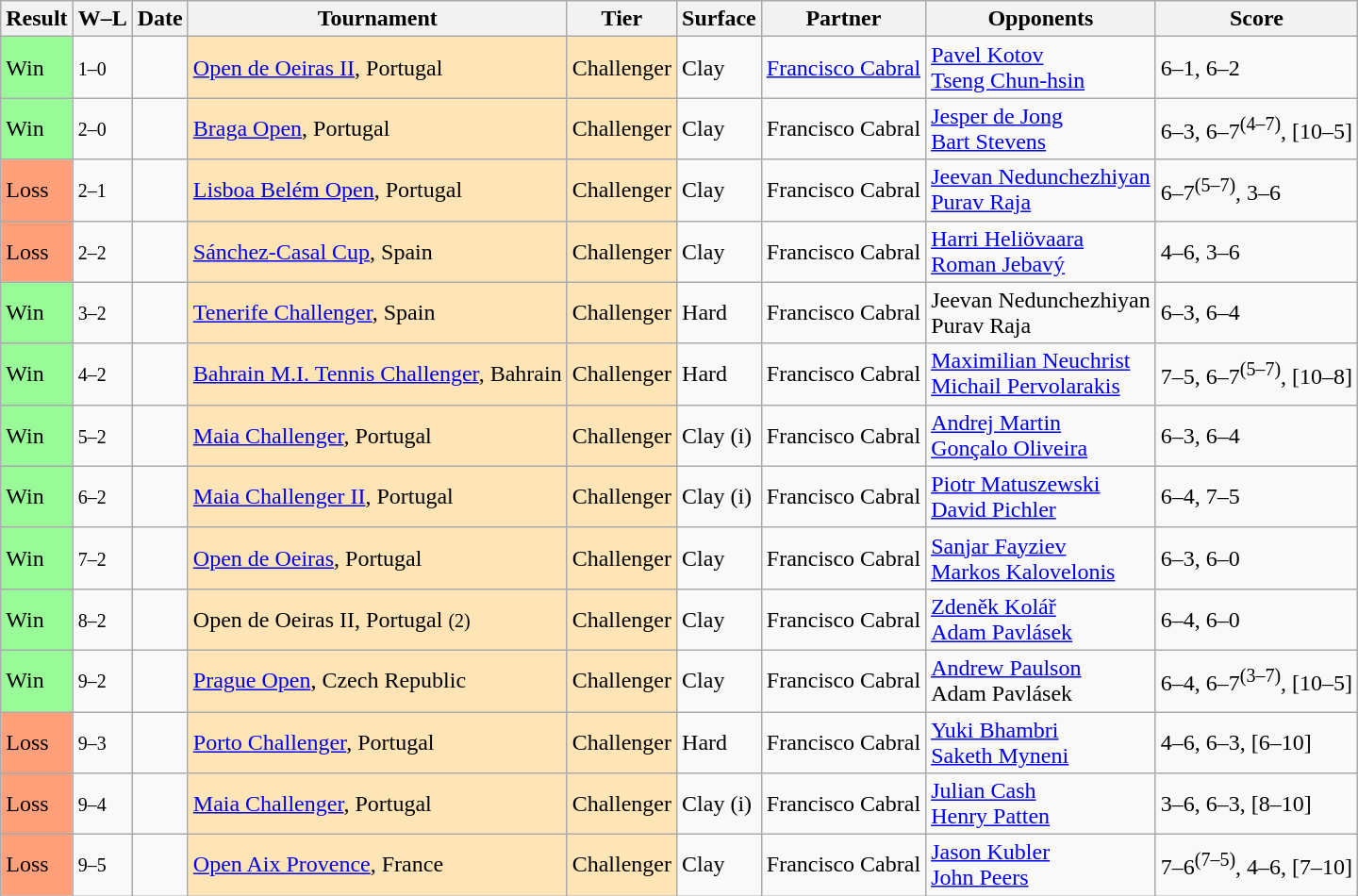<table class="sortable wikitable nowrap">
<tr>
<th>Result</th>
<th class="unsortable">W–L</th>
<th>Date</th>
<th>Tournament</th>
<th>Tier</th>
<th>Surface</th>
<th>Partner</th>
<th>Opponents</th>
<th class="unsortable">Score</th>
</tr>
<tr>
<td bgcolor=98FB98>Win</td>
<td><small>1–0</small></td>
<td><a href='#'></a></td>
<td style="background:moccasin;"><a href='#'>Open de Oeiras II</a>, Portugal</td>
<td style="background:moccasin;">Challenger</td>
<td>Clay</td>
<td> <a href='#'>Francisco Cabral</a></td>
<td> <a href='#'>Pavel Kotov</a><br> <a href='#'>Tseng Chun-hsin</a></td>
<td>6–1, 6–2</td>
</tr>
<tr>
<td bgcolor=98FB98>Win</td>
<td><small>2–0</small></td>
<td><a href='#'></a></td>
<td style="background:moccasin;"><a href='#'>Braga Open</a>, Portugal</td>
<td style="background:moccasin;">Challenger</td>
<td>Clay</td>
<td> Francisco Cabral</td>
<td> <a href='#'>Jesper de Jong</a><br> <a href='#'>Bart Stevens</a></td>
<td>6–3, 6–7<sup>(4–7)</sup>, [10–5]</td>
</tr>
<tr>
<td bgcolor=FFA07A>Loss</td>
<td><small>2–1</small></td>
<td><a href='#'></a></td>
<td style="background:moccasin;"><a href='#'>Lisboa Belém Open</a>, Portugal</td>
<td style="background:moccasin;">Challenger</td>
<td>Clay</td>
<td> Francisco Cabral</td>
<td> <a href='#'>Jeevan Nedunchezhiyan</a><br> <a href='#'>Purav Raja</a></td>
<td>6–7<sup>(5–7)</sup>, 3–6</td>
</tr>
<tr>
<td bgcolor=FFA07A>Loss</td>
<td><small>2–2</small></td>
<td><a href='#'></a></td>
<td style="background:moccasin;"><a href='#'>Sánchez-Casal Cup</a>, Spain</td>
<td style="background:moccasin;">Challenger</td>
<td>Clay</td>
<td> Francisco Cabral</td>
<td> <a href='#'>Harri Heliövaara</a><br> <a href='#'>Roman Jebavý</a></td>
<td>4–6, 3–6</td>
</tr>
<tr>
<td bgcolor=98FB98>Win</td>
<td><small>3–2</small></td>
<td><a href='#'></a></td>
<td style="background:moccasin;"><a href='#'>Tenerife Challenger</a>, Spain</td>
<td style="background:moccasin;">Challenger</td>
<td>Hard</td>
<td> Francisco Cabral</td>
<td> Jeevan Nedunchezhiyan<br> Purav Raja</td>
<td>6–3, 6–4</td>
</tr>
<tr>
<td bgcolor=98FB98>Win</td>
<td><small>4–2</small></td>
<td><a href='#'></a></td>
<td style="background:moccasin;"><a href='#'>Bahrain M.I. Tennis Challenger</a>, Bahrain</td>
<td style="background:moccasin;">Challenger</td>
<td>Hard</td>
<td> Francisco Cabral</td>
<td> <a href='#'>Maximilian Neuchrist</a><br> <a href='#'>Michail Pervolarakis</a></td>
<td>7–5, 6–7<sup>(5–7)</sup>, [10–8]</td>
</tr>
<tr>
<td bgcolor=98FB98>Win</td>
<td><small>5–2</small></td>
<td><a href='#'></a></td>
<td style="background:moccasin;"><a href='#'>Maia Challenger</a>, Portugal</td>
<td style="background:moccasin;">Challenger</td>
<td>Clay (i)</td>
<td> Francisco Cabral</td>
<td> <a href='#'>Andrej Martin</a><br> <a href='#'>Gonçalo Oliveira</a></td>
<td>6–3, 6–4</td>
</tr>
<tr>
<td bgcolor=98FB98>Win</td>
<td><small>6–2</small></td>
<td><a href='#'></a></td>
<td style="background:moccasin;"><a href='#'>Maia Challenger II</a>, Portugal</td>
<td style="background:moccasin;">Challenger</td>
<td>Clay (i)</td>
<td> Francisco Cabral</td>
<td> <a href='#'>Piotr Matuszewski</a><br> <a href='#'>David Pichler</a></td>
<td>6–4, 7–5</td>
</tr>
<tr>
<td bgcolor=98FB98>Win</td>
<td><small>7–2</small></td>
<td><a href='#'></a></td>
<td style="background:moccasin;"><a href='#'>Open de Oeiras</a>, Portugal</td>
<td style="background:moccasin;">Challenger</td>
<td>Clay</td>
<td> Francisco Cabral</td>
<td> <a href='#'>Sanjar Fayziev</a><br> <a href='#'>Markos Kalovelonis</a></td>
<td>6–3, 6–0</td>
</tr>
<tr>
<td bgcolor=98FB98>Win</td>
<td><small>8–2</small></td>
<td><a href='#'></a></td>
<td style="background:moccasin;">Open de Oeiras II, Portugal <small>(2)</small></td>
<td style="background:moccasin;">Challenger</td>
<td>Clay</td>
<td> Francisco Cabral</td>
<td> <a href='#'>Zdeněk Kolář</a><br> <a href='#'>Adam Pavlásek</a></td>
<td>6–4, 6–0</td>
</tr>
<tr>
<td bgcolor=98FB98>Win</td>
<td><small>9–2</small></td>
<td><a href='#'></a></td>
<td style="background:moccasin;"><a href='#'>Prague Open</a>, Czech Republic</td>
<td style="background:moccasin;">Challenger</td>
<td>Clay</td>
<td> Francisco Cabral</td>
<td> <a href='#'>Andrew Paulson</a><br> Adam Pavlásek</td>
<td>6–4, 6–7<sup>(3–7)</sup>, [10–5]</td>
</tr>
<tr>
<td bgcolor=FFA07A>Loss</td>
<td><small>9–3</small></td>
<td><a href='#'></a></td>
<td style="background:moccasin;"><a href='#'>Porto Challenger</a>, Portugal</td>
<td style="background:moccasin;">Challenger</td>
<td>Hard</td>
<td> Francisco Cabral</td>
<td> <a href='#'>Yuki Bhambri</a><br> <a href='#'>Saketh Myneni</a></td>
<td>4–6, 6–3, [6–10]</td>
</tr>
<tr>
<td bgcolor=FFA07A>Loss</td>
<td><small>9–4</small></td>
<td><a href='#'></a></td>
<td style="background:moccasin;"><a href='#'>Maia Challenger</a>, Portugal</td>
<td style="background:moccasin;">Challenger</td>
<td>Clay (i)</td>
<td> Francisco Cabral</td>
<td> <a href='#'>Julian Cash</a><br> <a href='#'>Henry Patten</a></td>
<td>3–6, 6–3, [8–10]</td>
</tr>
<tr>
<td bgcolor=FFA07A>Loss</td>
<td><small>9–5</small></td>
<td><a href='#'></a></td>
<td style="background:moccasin;"><a href='#'>Open Aix Provence</a>, France</td>
<td style="background:moccasin;">Challenger</td>
<td>Clay</td>
<td> Francisco Cabral</td>
<td> <a href='#'>Jason Kubler</a><br> <a href='#'>John Peers</a></td>
<td>7–6<sup>(7–5)</sup>, 4–6, [7–10]</td>
</tr>
</table>
